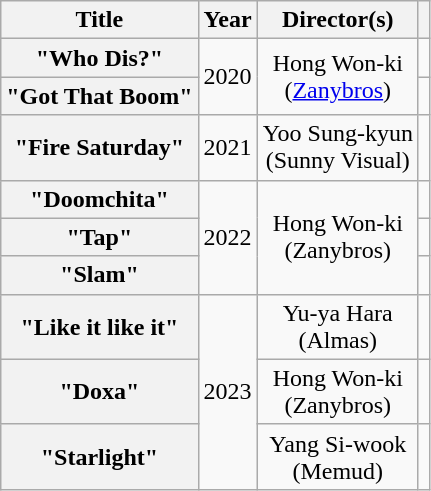<table class="wikitable plainrowheaders" style="text-align:center">
<tr>
<th scope="col">Title</th>
<th scope="col">Year</th>
<th scope="col">Director(s)</th>
<th scope="col"></th>
</tr>
<tr>
<th scope="row">"Who Dis?"</th>
<td rowspan="2">2020</td>
<td rowspan="2">Hong Won-ki<br>(<a href='#'>Zanybros</a>)</td>
<td></td>
</tr>
<tr>
<th scope="row">"Got That Boom"</th>
<td></td>
</tr>
<tr>
<th scope="row">"Fire Saturday"</th>
<td>2021</td>
<td>Yoo Sung-kyun<br>(Sunny Visual)</td>
<td></td>
</tr>
<tr>
<th scope="row">"Doomchita"</th>
<td rowspan="3">2022</td>
<td rowspan="3">Hong Won-ki<br>(Zanybros)</td>
<td></td>
</tr>
<tr>
<th scope="row">"Tap"</th>
<td></td>
</tr>
<tr>
<th scope="row">"Slam"</th>
<td></td>
</tr>
<tr>
<th scope="row">"Like it like it"</th>
<td rowspan="3">2023</td>
<td>Yu-ya Hara<br>(Almas)</td>
<td></td>
</tr>
<tr>
<th scope="row">"Doxa"</th>
<td>Hong Won-ki<br>(Zanybros)</td>
<td></td>
</tr>
<tr>
<th scope="row">"Starlight"</th>
<td>Yang Si-wook<br>(Memud)</td>
<td></td>
</tr>
</table>
